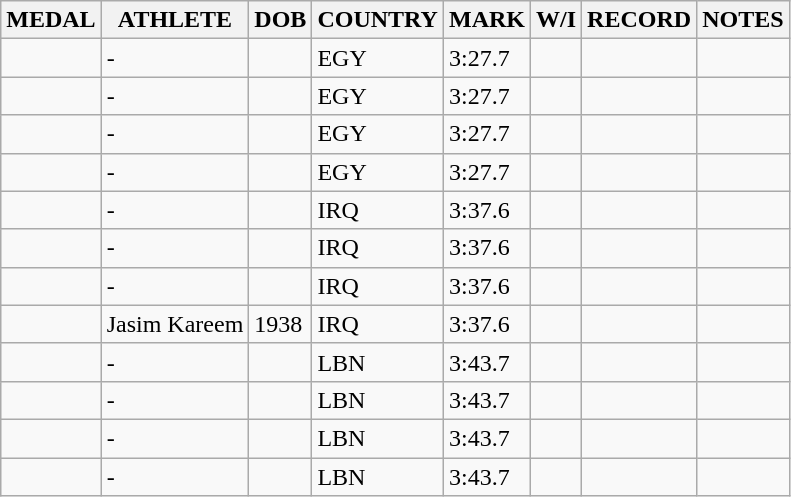<table class="wikitable">
<tr>
<th>MEDAL</th>
<th>ATHLETE</th>
<th>DOB</th>
<th>COUNTRY</th>
<th>MARK</th>
<th>W/I</th>
<th>RECORD</th>
<th>NOTES</th>
</tr>
<tr>
<td></td>
<td>-</td>
<td></td>
<td>EGY</td>
<td>3:27.7</td>
<td></td>
<td></td>
<td></td>
</tr>
<tr>
<td></td>
<td>-</td>
<td></td>
<td>EGY</td>
<td>3:27.7</td>
<td></td>
<td></td>
<td></td>
</tr>
<tr>
<td></td>
<td>-</td>
<td></td>
<td>EGY</td>
<td>3:27.7</td>
<td></td>
<td></td>
<td></td>
</tr>
<tr>
<td></td>
<td>-</td>
<td></td>
<td>EGY</td>
<td>3:27.7</td>
<td></td>
<td></td>
<td></td>
</tr>
<tr>
<td></td>
<td>-</td>
<td></td>
<td>IRQ</td>
<td>3:37.6</td>
<td></td>
<td></td>
<td></td>
</tr>
<tr>
<td></td>
<td>-</td>
<td></td>
<td>IRQ</td>
<td>3:37.6</td>
<td></td>
<td></td>
<td></td>
</tr>
<tr>
<td></td>
<td>-</td>
<td></td>
<td>IRQ</td>
<td>3:37.6</td>
<td></td>
<td></td>
<td></td>
</tr>
<tr>
<td></td>
<td>Jasim Kareem</td>
<td>1938</td>
<td>IRQ</td>
<td>3:37.6</td>
<td></td>
<td></td>
<td></td>
</tr>
<tr>
<td></td>
<td>-</td>
<td></td>
<td>LBN</td>
<td>3:43.7</td>
<td></td>
<td></td>
<td></td>
</tr>
<tr>
<td></td>
<td>-</td>
<td></td>
<td>LBN</td>
<td>3:43.7</td>
<td></td>
<td></td>
<td></td>
</tr>
<tr>
<td></td>
<td>-</td>
<td></td>
<td>LBN</td>
<td>3:43.7</td>
<td></td>
<td></td>
<td></td>
</tr>
<tr>
<td></td>
<td>-</td>
<td></td>
<td>LBN</td>
<td>3:43.7</td>
<td></td>
<td></td>
<td></td>
</tr>
</table>
